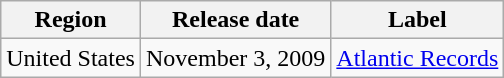<table class="wikitable">
<tr>
<th>Region</th>
<th>Release date</th>
<th>Label</th>
</tr>
<tr>
<td>United States</td>
<td>November 3, 2009</td>
<td><a href='#'>Atlantic Records</a></td>
</tr>
</table>
